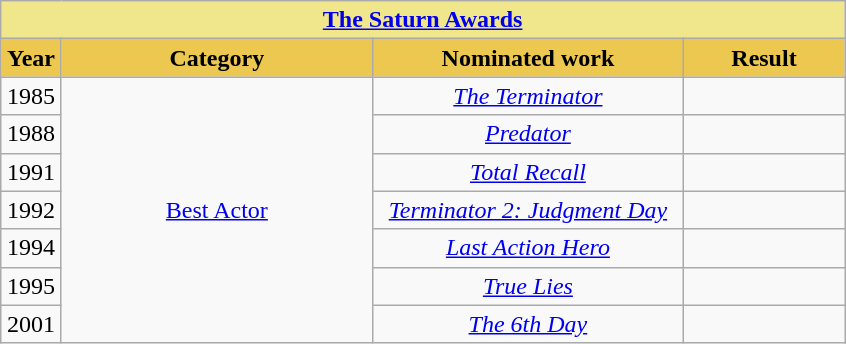<table class="wikitable">
<tr>
<th colspan="4" style="background:#F0E68C" align="center"><a href='#'>The Saturn Awards</a></th>
</tr>
<tr>
<th width="33" style="background:#ECC850;">Year</th>
<th width="200" style="background:#ECC850;">Category</th>
<th width="200" style="background:#ECC850;">Nominated work</th>
<th width="100" style="background:#ECC850;">Result</th>
</tr>
<tr>
<td align="center">1985</td>
<td align="center" rowspan="7"><a href='#'>Best Actor</a></td>
<td align="center"><em><a href='#'>The Terminator</a></em></td>
<td></td>
</tr>
<tr>
<td align="center">1988</td>
<td align="center"><em><a href='#'>Predator</a></em></td>
<td></td>
</tr>
<tr>
<td align="center">1991</td>
<td align="center"><em><a href='#'>Total Recall</a></em></td>
<td></td>
</tr>
<tr>
<td align="center">1992</td>
<td align="center"><em><a href='#'>Terminator 2: Judgment Day</a></em></td>
<td></td>
</tr>
<tr>
<td align="center">1994</td>
<td align="center"><em><a href='#'>Last Action Hero</a></em></td>
<td></td>
</tr>
<tr>
<td align="center">1995</td>
<td align="center"><em><a href='#'>True Lies</a></em></td>
<td></td>
</tr>
<tr>
<td align="center">2001</td>
<td align="center"><em><a href='#'>The 6th Day</a></em></td>
<td></td>
</tr>
</table>
